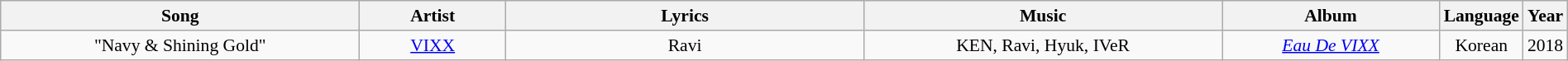<table class="wikitable" style="margin:0.5em auto; clear:both; font-size:.9em; text-align:center; width:100%">
<tr>
<th style="width:25%">Song</th>
<th style="width:10%">Artist</th>
<th class="unsortable" style="width:25%">Lyrics</th>
<th class="unsortable" style="width:25%">Music</th>
<th style="width:25%">Album</th>
<th style="width:25%">Language</th>
<th style="width:25%">Year</th>
</tr>
<tr>
<td>"Navy & Shining Gold"</td>
<td><a href='#'>VIXX</a></td>
<td>Ravi</td>
<td>KEN, Ravi, Hyuk, IVeR</td>
<td><em><a href='#'>Eau De VIXX</a></em></td>
<td>Korean</td>
<td>2018</td>
</tr>
</table>
